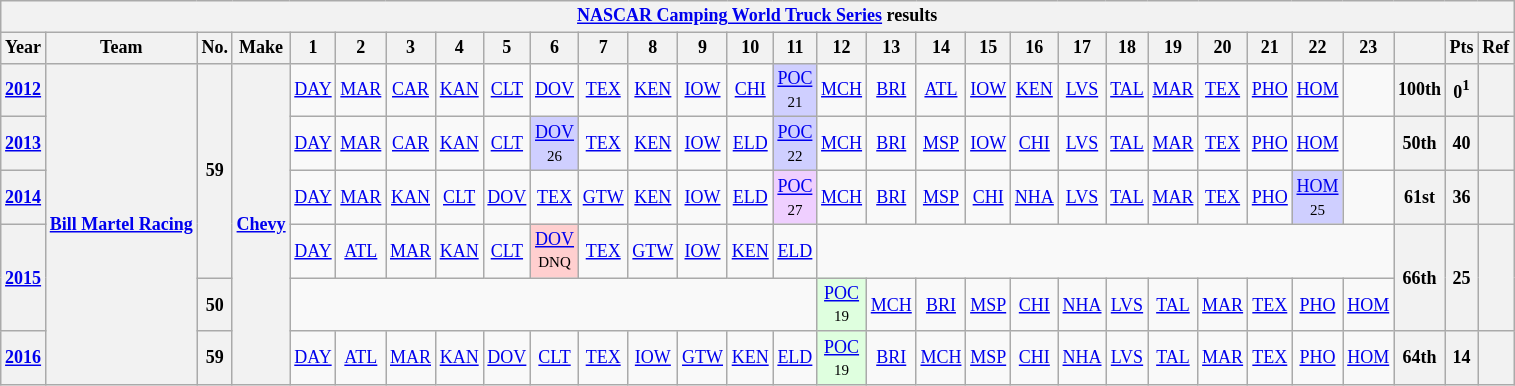<table class="wikitable" style="text-align:center; font-size:75%">
<tr>
<th colspan=45><a href='#'>NASCAR Camping World Truck Series</a> results</th>
</tr>
<tr>
<th>Year</th>
<th>Team</th>
<th>No.</th>
<th>Make</th>
<th>1</th>
<th>2</th>
<th>3</th>
<th>4</th>
<th>5</th>
<th>6</th>
<th>7</th>
<th>8</th>
<th>9</th>
<th>10</th>
<th>11</th>
<th>12</th>
<th>13</th>
<th>14</th>
<th>15</th>
<th>16</th>
<th>17</th>
<th>18</th>
<th>19</th>
<th>20</th>
<th>21</th>
<th>22</th>
<th>23</th>
<th></th>
<th>Pts</th>
<th>Ref</th>
</tr>
<tr>
<th><a href='#'>2012</a></th>
<th rowspan=6><a href='#'>Bill Martel Racing</a></th>
<th rowspan=4>59</th>
<th rowspan=6><a href='#'>Chevy</a></th>
<td><a href='#'>DAY</a></td>
<td><a href='#'>MAR</a></td>
<td><a href='#'>CAR</a></td>
<td><a href='#'>KAN</a></td>
<td><a href='#'>CLT</a></td>
<td><a href='#'>DOV</a></td>
<td><a href='#'>TEX</a></td>
<td><a href='#'>KEN</a></td>
<td><a href='#'>IOW</a></td>
<td><a href='#'>CHI</a></td>
<td style="background:#CFCFFF;"><a href='#'>POC</a><br><small>21</small></td>
<td><a href='#'>MCH</a></td>
<td><a href='#'>BRI</a></td>
<td><a href='#'>ATL</a></td>
<td><a href='#'>IOW</a></td>
<td><a href='#'>KEN</a></td>
<td><a href='#'>LVS</a></td>
<td><a href='#'>TAL</a></td>
<td><a href='#'>MAR</a></td>
<td><a href='#'>TEX</a></td>
<td><a href='#'>PHO</a></td>
<td><a href='#'>HOM</a></td>
<td></td>
<th>100th</th>
<th>0<sup>1</sup></th>
<th></th>
</tr>
<tr>
<th><a href='#'>2013</a></th>
<td><a href='#'>DAY</a></td>
<td><a href='#'>MAR</a></td>
<td><a href='#'>CAR</a></td>
<td><a href='#'>KAN</a></td>
<td><a href='#'>CLT</a></td>
<td style="background:#CFCFFF;"><a href='#'>DOV</a><br><small>26</small></td>
<td><a href='#'>TEX</a></td>
<td><a href='#'>KEN</a></td>
<td><a href='#'>IOW</a></td>
<td><a href='#'>ELD</a></td>
<td style="background:#CFCFFF;"><a href='#'>POC</a><br><small>22</small></td>
<td><a href='#'>MCH</a></td>
<td><a href='#'>BRI</a></td>
<td><a href='#'>MSP</a></td>
<td><a href='#'>IOW</a></td>
<td><a href='#'>CHI</a></td>
<td><a href='#'>LVS</a></td>
<td><a href='#'>TAL</a></td>
<td><a href='#'>MAR</a></td>
<td><a href='#'>TEX</a></td>
<td><a href='#'>PHO</a></td>
<td><a href='#'>HOM</a></td>
<td></td>
<th>50th</th>
<th>40</th>
<th></th>
</tr>
<tr>
<th><a href='#'>2014</a></th>
<td><a href='#'>DAY</a></td>
<td><a href='#'>MAR</a></td>
<td><a href='#'>KAN</a></td>
<td><a href='#'>CLT</a></td>
<td><a href='#'>DOV</a></td>
<td><a href='#'>TEX</a></td>
<td><a href='#'>GTW</a></td>
<td><a href='#'>KEN</a></td>
<td><a href='#'>IOW</a></td>
<td><a href='#'>ELD</a></td>
<td style="background:#EFCFFF;"><a href='#'>POC</a><br><small>27</small></td>
<td><a href='#'>MCH</a></td>
<td><a href='#'>BRI</a></td>
<td><a href='#'>MSP</a></td>
<td><a href='#'>CHI</a></td>
<td><a href='#'>NHA</a></td>
<td><a href='#'>LVS</a></td>
<td><a href='#'>TAL</a></td>
<td><a href='#'>MAR</a></td>
<td><a href='#'>TEX</a></td>
<td><a href='#'>PHO</a></td>
<td style="background:#CFCFFF;"><a href='#'>HOM</a><br><small>25</small></td>
<td></td>
<th>61st</th>
<th>36</th>
<th></th>
</tr>
<tr>
<th rowspan=2><a href='#'>2015</a></th>
<td><a href='#'>DAY</a></td>
<td><a href='#'>ATL</a></td>
<td><a href='#'>MAR</a></td>
<td><a href='#'>KAN</a></td>
<td><a href='#'>CLT</a></td>
<td style="background:#FFCFCF;"><a href='#'>DOV</a><br><small>DNQ</small></td>
<td><a href='#'>TEX</a></td>
<td><a href='#'>GTW</a></td>
<td><a href='#'>IOW</a></td>
<td><a href='#'>KEN</a></td>
<td><a href='#'>ELD</a></td>
<td colspan=12></td>
<th rowspan=2>66th</th>
<th rowspan=2>25</th>
<th rowspan=2></th>
</tr>
<tr>
<th>50</th>
<td colspan=11></td>
<td style="background:#DFFFDF;"><a href='#'>POC</a><br><small>19</small></td>
<td><a href='#'>MCH</a></td>
<td><a href='#'>BRI</a></td>
<td><a href='#'>MSP</a></td>
<td><a href='#'>CHI</a></td>
<td><a href='#'>NHA</a></td>
<td><a href='#'>LVS</a></td>
<td><a href='#'>TAL</a></td>
<td><a href='#'>MAR</a></td>
<td><a href='#'>TEX</a></td>
<td><a href='#'>PHO</a></td>
<td><a href='#'>HOM</a></td>
</tr>
<tr>
<th><a href='#'>2016</a></th>
<th>59</th>
<td><a href='#'>DAY</a></td>
<td><a href='#'>ATL</a></td>
<td><a href='#'>MAR</a></td>
<td><a href='#'>KAN</a></td>
<td><a href='#'>DOV</a></td>
<td><a href='#'>CLT</a></td>
<td><a href='#'>TEX</a></td>
<td><a href='#'>IOW</a></td>
<td><a href='#'>GTW</a></td>
<td><a href='#'>KEN</a></td>
<td><a href='#'>ELD</a></td>
<td style="background:#DFFFDF;"><a href='#'>POC</a><br><small>19</small></td>
<td><a href='#'>BRI</a></td>
<td><a href='#'>MCH</a></td>
<td><a href='#'>MSP</a></td>
<td><a href='#'>CHI</a></td>
<td><a href='#'>NHA</a></td>
<td><a href='#'>LVS</a></td>
<td><a href='#'>TAL</a></td>
<td><a href='#'>MAR</a></td>
<td><a href='#'>TEX</a></td>
<td><a href='#'>PHO</a></td>
<td><a href='#'>HOM</a></td>
<th>64th</th>
<th>14</th>
<th></th>
</tr>
</table>
